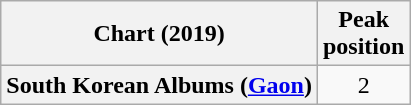<table class="wikitable plainrowheaders" style="text-align:center">
<tr>
<th>Chart (2019)</th>
<th>Peak<br>position</th>
</tr>
<tr>
<th scope="row">South Korean Albums (<a href='#'>Gaon</a>)</th>
<td>2</td>
</tr>
</table>
